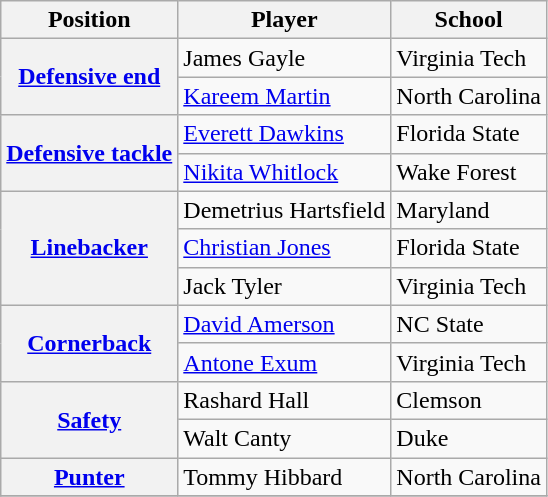<table class="wikitable">
<tr>
<th>Position</th>
<th>Player</th>
<th>School</th>
</tr>
<tr>
<th rowspan="2"><a href='#'>Defensive end</a></th>
<td>James Gayle</td>
<td>Virginia Tech</td>
</tr>
<tr>
<td><a href='#'>Kareem Martin</a></td>
<td>North Carolina</td>
</tr>
<tr>
<th rowspan="2"><a href='#'>Defensive tackle</a></th>
<td><a href='#'>Everett Dawkins</a></td>
<td>Florida State</td>
</tr>
<tr>
<td><a href='#'>Nikita Whitlock</a></td>
<td>Wake Forest</td>
</tr>
<tr>
<th rowspan="3"><a href='#'>Linebacker</a></th>
<td>Demetrius Hartsfield</td>
<td>Maryland</td>
</tr>
<tr>
<td><a href='#'>Christian Jones</a></td>
<td>Florida State</td>
</tr>
<tr>
<td>Jack Tyler</td>
<td>Virginia Tech</td>
</tr>
<tr>
<th rowspan="2"><a href='#'>Cornerback</a></th>
<td><a href='#'>David Amerson</a></td>
<td>NC State</td>
</tr>
<tr>
<td><a href='#'>Antone Exum</a></td>
<td>Virginia Tech</td>
</tr>
<tr>
<th rowspan="2"><a href='#'>Safety</a></th>
<td>Rashard Hall</td>
<td>Clemson</td>
</tr>
<tr>
<td>Walt Canty</td>
<td>Duke</td>
</tr>
<tr>
<th rowspan="1"><a href='#'>Punter</a></th>
<td>Tommy Hibbard</td>
<td>North Carolina</td>
</tr>
<tr>
</tr>
</table>
